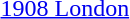<table>
<tr>
<td><a href='#'>1908 London</a><br></td>
<td></td>
<td></td>
<td></td>
</tr>
</table>
